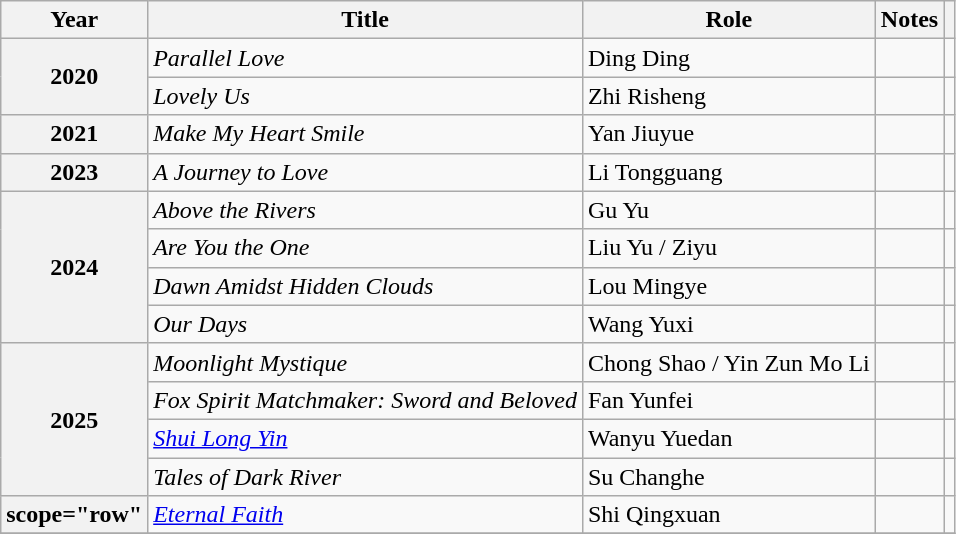<table class="wikitable sortable plainrowheaders">
<tr>
<th scope="col">Year</th>
<th scope="col">Title</th>
<th scope="col">Role</th>
<th scope="col">Notes</th>
<th scope="col" class="unsortable"></th>
</tr>
<tr>
<th scope="row" rowspan="2">2020</th>
<td><em>Parallel Love</em></td>
<td>Ding Ding</td>
<td></td>
<td></td>
</tr>
<tr>
<td><em>Lovely Us</em></td>
<td>Zhi Risheng</td>
<td></td>
<td></td>
</tr>
<tr>
<th scope="row">2021</th>
<td><em>Make My Heart Smile</em></td>
<td>Yan Jiuyue</td>
<td></td>
<td></td>
</tr>
<tr>
<th scope="row">2023</th>
<td><em>A Journey to Love</em></td>
<td>Li Tongguang</td>
<td></td>
<td></td>
</tr>
<tr>
<th scope="row" rowspan="4">2024</th>
<td><em>Above the Rivers</em></td>
<td>Gu Yu</td>
<td></td>
<td></td>
</tr>
<tr>
<td><em>Are You the One</em></td>
<td>Liu Yu / Ziyu</td>
<td></td>
<td></td>
</tr>
<tr>
<td><em>Dawn Amidst Hidden Clouds</em></td>
<td>Lou Mingye</td>
<td></td>
<td></td>
</tr>
<tr>
<td><em>Our Days</em></td>
<td>Wang Yuxi</td>
<td></td>
<td></td>
</tr>
<tr>
<th scope="row" rowspan="4">2025</th>
<td><em>Moonlight Mystique</em></td>
<td>Chong Shao / Yin Zun Mo Li</td>
<td></td>
<td></td>
</tr>
<tr>
<td><em>Fox Spirit Matchmaker: Sword and Beloved</em></td>
<td>Fan Yunfei</td>
<td></td>
<td></td>
</tr>
<tr>
<td><em><a href='#'>Shui Long Yin</a></em></td>
<td>Wanyu Yuedan</td>
<td></td>
<td></td>
</tr>
<tr>
<td><em>Tales of Dark River</em></td>
<td>Su Changhe</td>
<td></td>
<td></td>
</tr>
<tr>
<th>scope="row" </th>
<td><em><a href='#'>Eternal Faith</a></em></td>
<td>Shi Qingxuan</td>
<td></td>
<td></td>
</tr>
<tr>
</tr>
</table>
